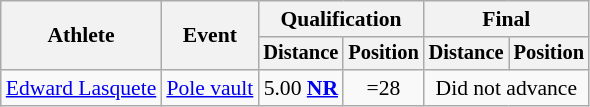<table class=wikitable style=font-size:90%;text-align:center>
<tr>
<th rowspan=2>Athlete</th>
<th rowspan=2>Event</th>
<th colspan=2>Qualification</th>
<th colspan=2>Final</th>
</tr>
<tr style=font-size:95%>
<th>Distance</th>
<th>Position</th>
<th>Distance</th>
<th>Position</th>
</tr>
<tr>
<td align=left><a href='#'>Edward Lasquete</a></td>
<td align=left><a href='#'>Pole vault</a></td>
<td>5.00 <strong><a href='#'>NR</a></strong></td>
<td>=28</td>
<td colspan=2>Did not advance</td>
</tr>
</table>
